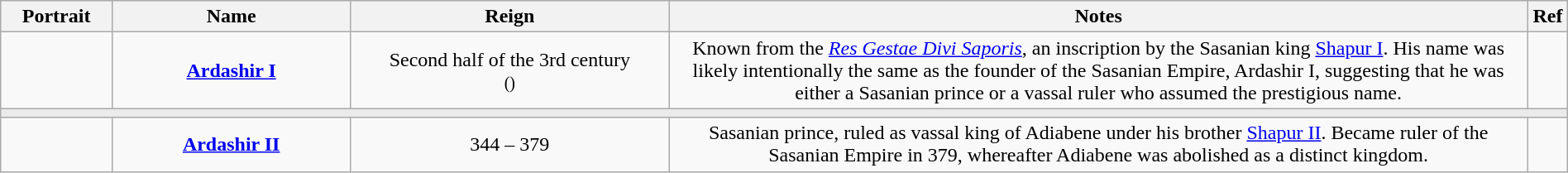<table class="wikitable" style="text-align:center; width:100%;">
<tr>
<th width="7%">Portrait</th>
<th width="15%">Name</th>
<th width="20%">Reign</th>
<th width="54%">Notes</th>
<th width="2%">Ref</th>
</tr>
<tr>
<td></td>
<td><strong><a href='#'>Ardashir I</a></strong></td>
<td>Second half of the 3rd century<br><small>()</small></td>
<td>Known from the <em><a href='#'>Res Gestae Divi Saporis</a></em>, an inscription by the Sasanian king <a href='#'>Shapur I</a>. His name was likely intentionally the same as the founder of the Sasanian Empire, Ardashir I, suggesting that he was either a Sasanian prince or a vassal ruler who assumed the prestigious name.</td>
<td></td>
</tr>
<tr>
<td colspan="5" style="background:#EBEBEB;"></td>
</tr>
<tr>
<td></td>
<td><strong><a href='#'>Ardashir II</a></strong></td>
<td> 344 – 379</td>
<td>Sasanian prince, ruled as vassal king of Adiabene under his brother <a href='#'>Shapur II</a>. Became ruler of the Sasanian Empire in 379, whereafter Adiabene was abolished as a distinct kingdom.</td>
<td></td>
</tr>
</table>
